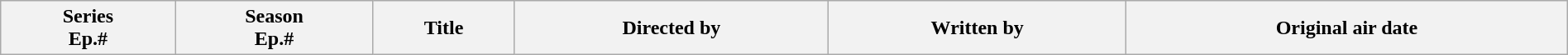<table class="wikitable plainrowheaders" style="width:100%; margin:auto;">
<tr>
<th>Series<br>Ep.#</th>
<th>Season<br>Ep.#</th>
<th>Title</th>
<th>Directed by</th>
<th>Written by</th>
<th>Original air date<br>









</th>
</tr>
</table>
